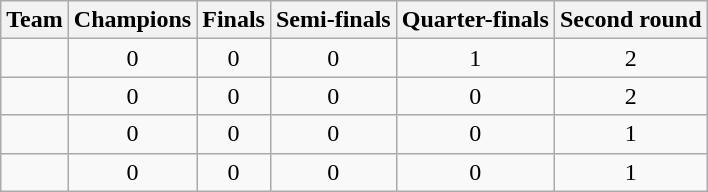<table class="wikitable sortable" style="text-align:center">
<tr>
<th>Team</th>
<th>Champions</th>
<th>Finals</th>
<th>Semi-finals</th>
<th>Quarter-finals</th>
<th>Second round</th>
</tr>
<tr>
<td align=left></td>
<td>0</td>
<td>0</td>
<td>0</td>
<td>1</td>
<td>2</td>
</tr>
<tr>
<td align=left></td>
<td>0</td>
<td>0</td>
<td>0</td>
<td>0</td>
<td>2</td>
</tr>
<tr>
<td align=left></td>
<td>0</td>
<td>0</td>
<td>0</td>
<td>0</td>
<td>1</td>
</tr>
<tr>
<td align=left></td>
<td>0</td>
<td>0</td>
<td>0</td>
<td>0</td>
<td>1</td>
</tr>
</table>
